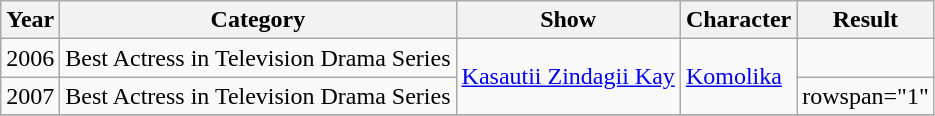<table class="wikitable sortable">
<tr>
<th>Year</th>
<th>Category</th>
<th>Show</th>
<th>Character</th>
<th>Result</th>
</tr>
<tr>
<td rowspan="1">2006</td>
<td>Best Actress in Television Drama Series</td>
<td rowspan="2"><a href='#'>Kasautii Zindagii Kay</a></td>
<td rowspan="2"><a href='#'>Komolika</a></td>
<td></td>
</tr>
<tr>
<td>2007</td>
<td>Best Actress in Television Drama Series</td>
<td>rowspan="1" </td>
</tr>
<tr>
</tr>
</table>
